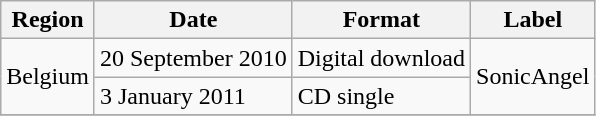<table class="wikitable sortable plainrowheaders">
<tr>
<th scope="col">Region</th>
<th scope="col">Date</th>
<th scope="col">Format</th>
<th scope="col">Label</th>
</tr>
<tr>
<td rowspan="2">Belgium</td>
<td>20 September 2010</td>
<td>Digital download</td>
<td rowspan="2">SonicAngel</td>
</tr>
<tr>
<td>3 January 2011</td>
<td>CD single</td>
</tr>
<tr>
</tr>
</table>
